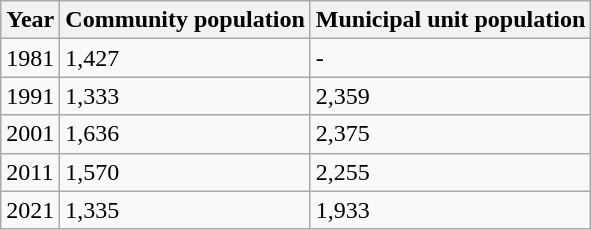<table class="wikitable">
<tr>
<th>Year</th>
<th>Community population</th>
<th>Municipal unit population</th>
</tr>
<tr>
<td>1981</td>
<td>1,427</td>
<td>-</td>
</tr>
<tr>
<td>1991</td>
<td>1,333</td>
<td>2,359</td>
</tr>
<tr>
<td>2001</td>
<td>1,636</td>
<td>2,375</td>
</tr>
<tr>
<td>2011</td>
<td>1,570</td>
<td>2,255</td>
</tr>
<tr>
<td>2021</td>
<td>1,335</td>
<td>1,933</td>
</tr>
</table>
